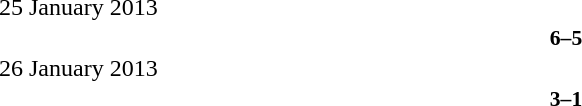<table style="width:100%;" cellspacing="1">
<tr>
<th width=25%></th>
<th width=10%></th>
<th></th>
</tr>
<tr>
<td>25 January 2013</td>
</tr>
<tr style=font-size:90%>
<td align=right><strong></strong></td>
<td align=center><strong>6–5</strong></td>
<td><strong></strong></td>
</tr>
<tr>
<td>26 January 2013</td>
</tr>
<tr style=font-size:90%>
<td align=right><strong></strong></td>
<td align=center><strong>3–1</strong></td>
<td><strong></strong></td>
</tr>
</table>
